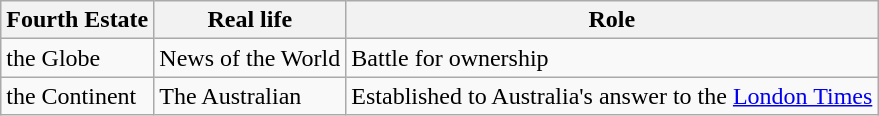<table class="wikitable">
<tr>
<th>Fourth Estate</th>
<th>Real life</th>
<th>Role</th>
</tr>
<tr>
<td>the Globe</td>
<td>News of the World</td>
<td>Battle for ownership</td>
</tr>
<tr>
<td>the Continent</td>
<td>The Australian</td>
<td>Established to Australia's answer to the <a href='#'>London Times</a></td>
</tr>
</table>
